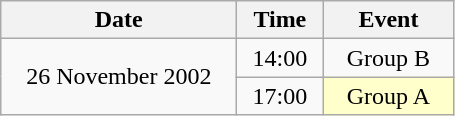<table class = "wikitable" style="text-align:center;">
<tr>
<th width=150>Date</th>
<th width=50>Time</th>
<th width=80>Event</th>
</tr>
<tr>
<td rowspan=2>26 November 2002</td>
<td>14:00</td>
<td>Group B</td>
</tr>
<tr>
<td>17:00</td>
<td bgcolor=ffffcc>Group A</td>
</tr>
</table>
